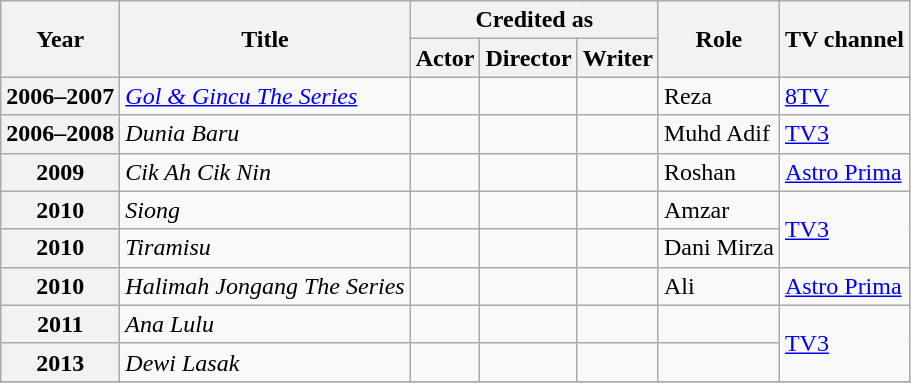<table class="wikitable">
<tr>
<th rowspan="2">Year</th>
<th rowspan="2">Title</th>
<th colspan="3">Credited as</th>
<th rowspan="2">Role</th>
<th rowspan="2">TV channel</th>
</tr>
<tr>
<th>Actor</th>
<th>Director</th>
<th>Writer</th>
</tr>
<tr>
<th>2006–2007</th>
<td><em><a href='#'>Gol & Gincu The Series</a></em></td>
<td></td>
<td></td>
<td></td>
<td>Reza</td>
<td><a href='#'>8TV</a></td>
</tr>
<tr>
<th>2006–2008</th>
<td><em>Dunia Baru</em></td>
<td></td>
<td></td>
<td></td>
<td>Muhd Adif</td>
<td><a href='#'>TV3</a></td>
</tr>
<tr>
<th>2009</th>
<td><em>Cik Ah Cik Nin</em></td>
<td></td>
<td></td>
<td></td>
<td>Roshan</td>
<td><a href='#'>Astro Prima</a></td>
</tr>
<tr>
<th>2010</th>
<td><em>Siong</em></td>
<td></td>
<td></td>
<td></td>
<td>Amzar</td>
<td rowspan="2"><a href='#'>TV3</a></td>
</tr>
<tr>
<th>2010</th>
<td><em>Tiramisu</em></td>
<td></td>
<td></td>
<td></td>
<td>Dani Mirza</td>
</tr>
<tr>
<th>2010</th>
<td><em>Halimah Jongang The Series</em></td>
<td></td>
<td></td>
<td></td>
<td>Ali</td>
<td><a href='#'>Astro Prima</a></td>
</tr>
<tr>
<th>2011</th>
<td><em>Ana Lulu</em></td>
<td></td>
<td></td>
<td></td>
<td></td>
<td rowspan="2"><a href='#'>TV3</a></td>
</tr>
<tr>
<th>2013</th>
<td><em>Dewi Lasak</em></td>
<td></td>
<td></td>
<td></td>
<td></td>
</tr>
<tr>
</tr>
</table>
